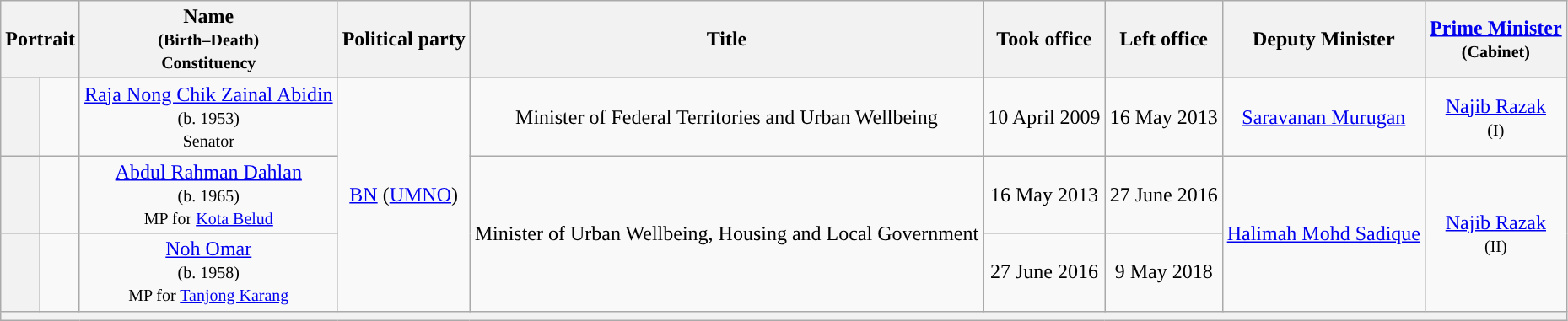<table class="wikitable" style="text-align:center;">
<tr>
<th colspan=2>Portrait</th>
<th>Name<br><small>(Birth–Death)<br>Constituency</small></th>
<th>Political party</th>
<th>Title</th>
<th>Took office</th>
<th>Left office</th>
<th>Deputy Minister</th>
<th><a href='#'>Prime Minister</a><br><small>(Cabinet)</small></th>
</tr>
<tr>
<th style="background:"></th>
<td></td>
<td><a href='#'>Raja Nong Chik Zainal Abidin</a><br><small>(b. 1953)<br>Senator</small></td>
<td rowspan=3><a href='#'>BN</a> (<a href='#'>UMNO</a>)</td>
<td>Minister of Federal Territories and Urban Wellbeing</td>
<td>10 April 2009</td>
<td>16 May 2013</td>
<td><a href='#'>Saravanan Murugan</a></td>
<td><a href='#'>Najib Razak</a><br><small>(I)</small></td>
</tr>
<tr>
<th style="background:"></th>
<td></td>
<td><a href='#'>Abdul Rahman Dahlan</a><br><small>(b. 1965)<br>MP for <a href='#'>Kota Belud</a></small></td>
<td rowspan=2>Minister of Urban Wellbeing, Housing and Local Government</td>
<td>16 May 2013</td>
<td>27 June 2016</td>
<td rowspan="2"><a href='#'>Halimah Mohd Sadique</a></td>
<td rowspan="2"><a href='#'>Najib Razak</a><br><small>(II)</small></td>
</tr>
<tr>
<th style="background:"></th>
<td></td>
<td><a href='#'>Noh Omar</a><br><small>(b. 1958)<br>MP for <a href='#'>Tanjong Karang</a></small></td>
<td>27 June 2016</td>
<td>9 May 2018</td>
</tr>
<tr>
<th colspan="9" bgcolor="cccccc"></th>
</tr>
</table>
